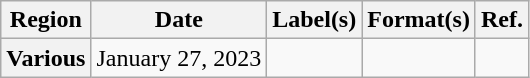<table class="wikitable plainrowheaders">
<tr>
<th scope="col">Region</th>
<th scope="col">Date</th>
<th scope="col">Label(s)</th>
<th scope="col">Format(s)</th>
<th scope="col">Ref.</th>
</tr>
<tr>
<th scope="row">Various</th>
<td>January 27, 2023</td>
<td></td>
<td></td>
<td></td>
</tr>
</table>
